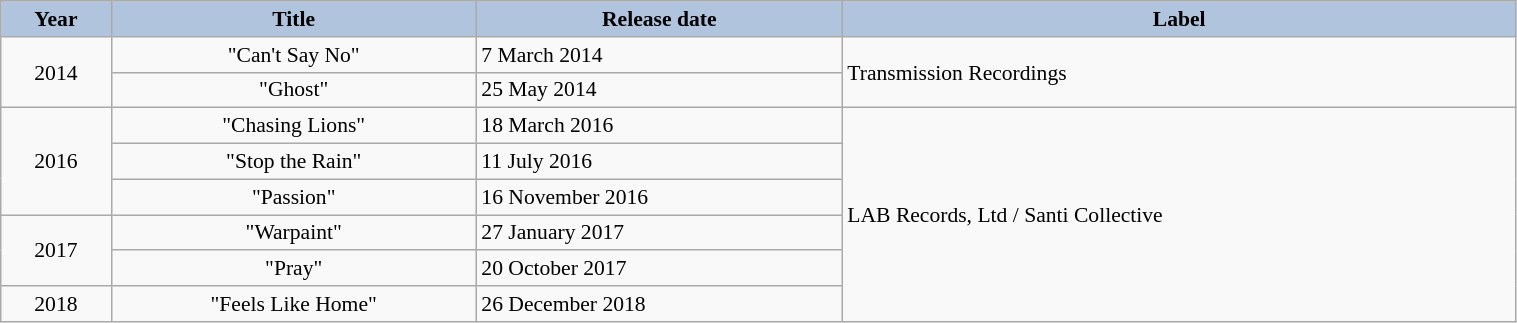<table class="wikitable" style="font-size:90%" border="2" cellpadding="4" background: #f9f9f9; width="80%">
<tr align="center">
<th style="background:#B0C4DE">Year</th>
<th style="background:#B0C4DE">Title</th>
<th style="background:#B0C4DE">Release date</th>
<th style="background:#B0C4DE">Label</th>
</tr>
<tr>
<td align="center" rowspan="2">2014</td>
<td align="center">"Can't Say No"</td>
<td>7 March 2014</td>
<td rowspan="2">Transmission Recordings</td>
</tr>
<tr>
<td align="center">"Ghost"</td>
<td>25 May 2014</td>
</tr>
<tr>
<td align="center" rowspan="3">2016</td>
<td align="center">"Chasing Lions"</td>
<td>18 March 2016</td>
<td rowspan="6">LAB Records, Ltd / Santi Collective</td>
</tr>
<tr>
<td align="center">"Stop the Rain"</td>
<td>11 July 2016</td>
</tr>
<tr>
<td align="center">"Passion"</td>
<td>16 November 2016</td>
</tr>
<tr>
<td align="center" rowspan="2">2017</td>
<td align="center">"Warpaint"</td>
<td>27 January 2017</td>
</tr>
<tr>
<td align="center">"Pray"</td>
<td>20 October 2017</td>
</tr>
<tr>
<td align="center" rowspan="1">2018</td>
<td align="center">"Feels Like Home"</td>
<td>26 December 2018</td>
</tr>
</table>
